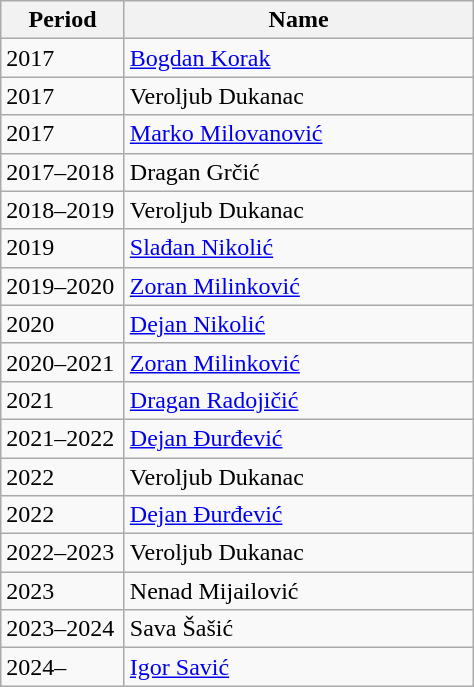<table class="wikitable">
<tr>
<th width="75">Period</th>
<th width="225">Name</th>
</tr>
<tr>
<td>2017</td>
<td> <a href='#'>Bogdan Korak</a></td>
</tr>
<tr>
<td>2017</td>
<td> Veroljub Dukanac</td>
</tr>
<tr>
<td>2017</td>
<td> <a href='#'>Marko Milovanović</a></td>
</tr>
<tr>
<td>2017–2018</td>
<td> Dragan Grčić</td>
</tr>
<tr>
<td>2018–2019</td>
<td> Veroljub Dukanac</td>
</tr>
<tr>
<td>2019</td>
<td> <a href='#'>Slađan Nikolić</a></td>
</tr>
<tr>
<td>2019–2020</td>
<td> <a href='#'>Zoran Milinković</a></td>
</tr>
<tr>
<td>2020</td>
<td> <a href='#'>Dejan Nikolić</a></td>
</tr>
<tr>
<td>2020–2021</td>
<td> <a href='#'>Zoran Milinković</a></td>
</tr>
<tr>
<td>2021</td>
<td> <a href='#'>Dragan Radojičić</a></td>
</tr>
<tr>
<td>2021–2022</td>
<td> <a href='#'>Dejan Đurđević</a></td>
</tr>
<tr>
<td>2022</td>
<td> Veroljub Dukanac</td>
</tr>
<tr>
<td>2022</td>
<td> <a href='#'>Dejan Đurđević</a></td>
</tr>
<tr>
<td>2022–2023</td>
<td> Veroljub Dukanac</td>
</tr>
<tr>
<td>2023</td>
<td> Nenad Mijailović</td>
</tr>
<tr>
<td>2023–2024</td>
<td> Sava Šašić</td>
</tr>
<tr>
<td>2024–</td>
<td> <a href='#'>Igor Savić</a></td>
</tr>
</table>
